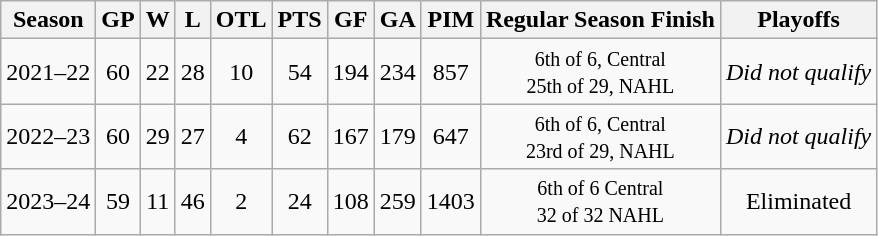<table class="wikitable" style="text-align:center">
<tr>
<th>Season</th>
<th>GP</th>
<th>W</th>
<th>L</th>
<th>OTL</th>
<th>PTS</th>
<th>GF</th>
<th>GA</th>
<th>PIM</th>
<th>Regular Season Finish</th>
<th>Playoffs</th>
</tr>
<tr>
<td>2021–22</td>
<td>60</td>
<td>22</td>
<td>28</td>
<td>10</td>
<td>54</td>
<td>194</td>
<td>234</td>
<td>857</td>
<td><small>6th of 6, Central<br>25th of 29, NAHL</small></td>
<td><em>Did not qualify</em></td>
</tr>
<tr>
<td>2022–23</td>
<td>60</td>
<td>29</td>
<td>27</td>
<td>4</td>
<td>62</td>
<td>167</td>
<td>179</td>
<td>647</td>
<td><small>6th of 6, Central<br>23rd of 29, NAHL</small></td>
<td><em>Did not qualify</em></td>
</tr>
<tr>
<td>2023–24</td>
<td>59</td>
<td>11</td>
<td>46</td>
<td>2</td>
<td>24</td>
<td>108</td>
<td>259</td>
<td>1403</td>
<td><small>6th of 6 Central<br>32 of 32 NAHL</small></td>
<td>Eliminated</td>
</tr>
</table>
